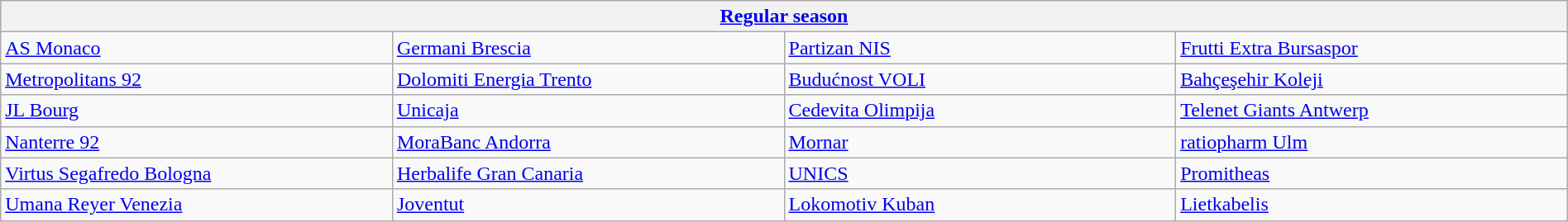<table class="wikitable" style="table-layout:fixed;width:100%;">
<tr>
<th colspan=4><a href='#'>Regular season</a></th>
</tr>
<tr>
<td width=25%> <a href='#'>AS Monaco</a> </td>
<td width=25%> <a href='#'>Germani Brescia</a> </td>
<td width=25%> <a href='#'>Partizan NIS</a> </td>
<td width=25%> <a href='#'>Frutti Extra Bursaspor</a> </td>
</tr>
<tr>
<td> <a href='#'>Metropolitans 92</a> </td>
<td> <a href='#'>Dolomiti Energia Trento</a> </td>
<td> <a href='#'>Budućnost VOLI</a> </td>
<td> <a href='#'>Bahçeşehir Koleji</a> </td>
</tr>
<tr>
<td> <a href='#'>JL Bourg</a> </td>
<td> <a href='#'>Unicaja</a> </td>
<td> <a href='#'>Cedevita Olimpija</a> </td>
<td> <a href='#'>Telenet Giants Antwerp</a> </td>
</tr>
<tr>
<td> <a href='#'>Nanterre 92</a> </td>
<td> <a href='#'>MoraBanc Andorra</a> </td>
<td> <a href='#'>Mornar</a> </td>
<td> <a href='#'>ratiopharm Ulm</a> </td>
</tr>
<tr>
<td> <a href='#'>Virtus Segafredo Bologna</a> </td>
<td> <a href='#'>Herbalife Gran Canaria</a> </td>
<td> <a href='#'>UNICS</a> </td>
<td> <a href='#'>Promitheas</a> </td>
</tr>
<tr>
<td> <a href='#'>Umana Reyer Venezia</a> </td>
<td> <a href='#'>Joventut</a> </td>
<td> <a href='#'>Lokomotiv Kuban</a> </td>
<td> <a href='#'>Lietkabelis</a> </td>
</tr>
</table>
